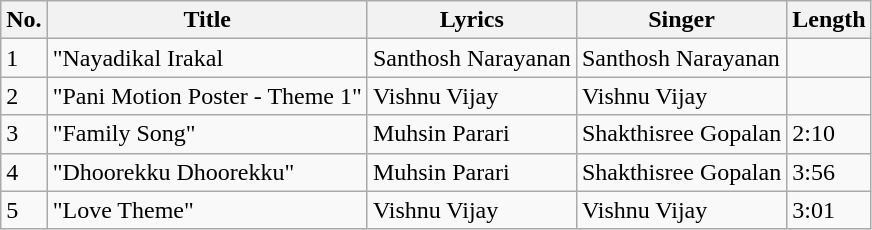<table class="wikitable">
<tr>
<th>No.</th>
<th>Title</th>
<th>Lyrics</th>
<th>Singer</th>
<th>Length</th>
</tr>
<tr>
<td>1</td>
<td>"Nayadikal Irakal</td>
<td>Santhosh Narayanan</td>
<td>Santhosh Narayanan</td>
<td></td>
</tr>
<tr>
<td>2</td>
<td>"Pani Motion Poster - Theme 1"</td>
<td>Vishnu Vijay</td>
<td>Vishnu Vijay</td>
<td></td>
</tr>
<tr>
<td>3</td>
<td>"Family Song"</td>
<td>Muhsin Parari</td>
<td>Shakthisree Gopalan</td>
<td>2:10</td>
</tr>
<tr>
<td>4</td>
<td>"Dhoorekku Dhoorekku"</td>
<td>Muhsin Parari</td>
<td>Shakthisree Gopalan</td>
<td>3:56</td>
</tr>
<tr>
<td>5</td>
<td>"Love Theme"</td>
<td>Vishnu Vijay</td>
<td>Vishnu Vijay</td>
<td>3:01</td>
</tr>
</table>
